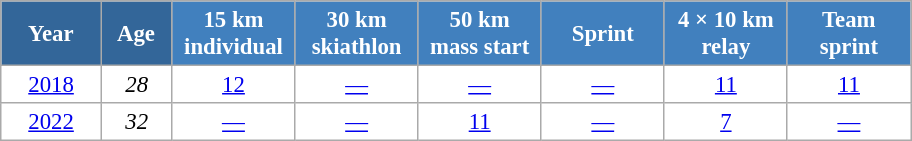<table class="wikitable" style="font-size:95%; text-align:center; border:grey solid 1px; border-collapse:collapse; background:#ffffff;">
<tr>
<th style="background-color:#369; color:white; width:60px;"> Year </th>
<th style="background-color:#369; color:white; width:40px;"> Age </th>
<th style="background-color:#4180be; color:white; width:75px;"> 15 km <br> individual </th>
<th style="background-color:#4180be; color:white; width:75px;"> 30 km <br> skiathlon </th>
<th style="background-color:#4180be; color:white; width:75px;"> 50 km <br> mass start </th>
<th style="background-color:#4180be; color:white; width:75px;"> Sprint </th>
<th style="background-color:#4180be; color:white; width:75px;"> 4 × 10 km <br> relay </th>
<th style="background-color:#4180be; color:white; width:75px;"> Team <br> sprint </th>
</tr>
<tr>
<td><a href='#'>2018</a></td>
<td><em>28</em></td>
<td><a href='#'>12</a></td>
<td><a href='#'>—</a></td>
<td><a href='#'>—</a></td>
<td><a href='#'>—</a></td>
<td><a href='#'>11</a></td>
<td><a href='#'>11</a></td>
</tr>
<tr>
<td><a href='#'>2022</a></td>
<td><em>32</em></td>
<td><a href='#'>—</a></td>
<td><a href='#'>—</a></td>
<td><a href='#'>11</a></td>
<td><a href='#'>—</a></td>
<td><a href='#'>7</a></td>
<td><a href='#'>—</a></td>
</tr>
</table>
